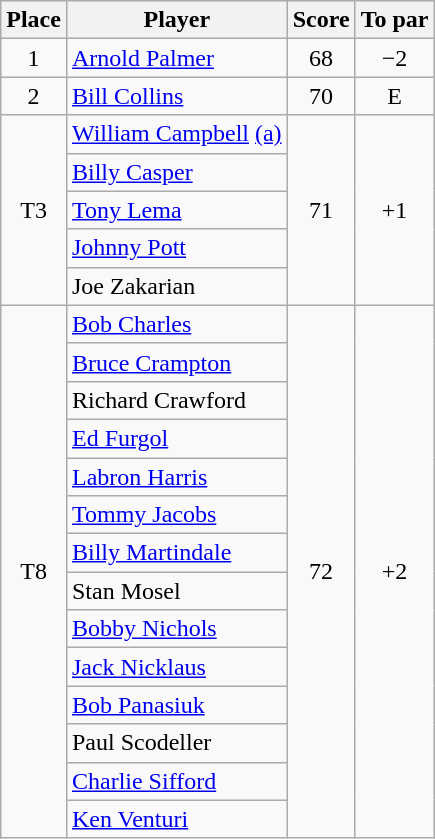<table class=wikitable>
<tr>
<th>Place</th>
<th>Player</th>
<th>Score</th>
<th>To par</th>
</tr>
<tr>
<td align=center>1</td>
<td> <a href='#'>Arnold Palmer</a></td>
<td align=center>68</td>
<td align=center>−2</td>
</tr>
<tr>
<td align=center>2</td>
<td> <a href='#'>Bill Collins</a></td>
<td align=center>70</td>
<td align=center>E</td>
</tr>
<tr>
<td rowspan=5 align=center>T3</td>
<td> <a href='#'>William Campbell</a> <a href='#'>(a)</a></td>
<td rowspan=5 align=center>71</td>
<td rowspan=5 align=center>+1</td>
</tr>
<tr>
<td> <a href='#'>Billy Casper</a></td>
</tr>
<tr>
<td> <a href='#'>Tony Lema</a></td>
</tr>
<tr>
<td> <a href='#'>Johnny Pott</a></td>
</tr>
<tr>
<td> Joe Zakarian</td>
</tr>
<tr>
<td rowspan=14 align=center>T8</td>
<td> <a href='#'>Bob Charles</a></td>
<td rowspan=14 align=center>72</td>
<td rowspan=14 align=center>+2</td>
</tr>
<tr>
<td> <a href='#'>Bruce Crampton</a></td>
</tr>
<tr>
<td> Richard Crawford</td>
</tr>
<tr>
<td> <a href='#'>Ed Furgol</a></td>
</tr>
<tr>
<td> <a href='#'>Labron Harris</a></td>
</tr>
<tr>
<td> <a href='#'>Tommy Jacobs</a></td>
</tr>
<tr>
<td> <a href='#'>Billy Martindale</a></td>
</tr>
<tr>
<td> Stan Mosel</td>
</tr>
<tr>
<td> <a href='#'>Bobby Nichols</a></td>
</tr>
<tr>
<td> <a href='#'>Jack Nicklaus</a></td>
</tr>
<tr>
<td> <a href='#'>Bob Panasiuk</a></td>
</tr>
<tr>
<td> Paul Scodeller</td>
</tr>
<tr>
<td> <a href='#'>Charlie Sifford</a></td>
</tr>
<tr>
<td> <a href='#'>Ken Venturi</a></td>
</tr>
</table>
